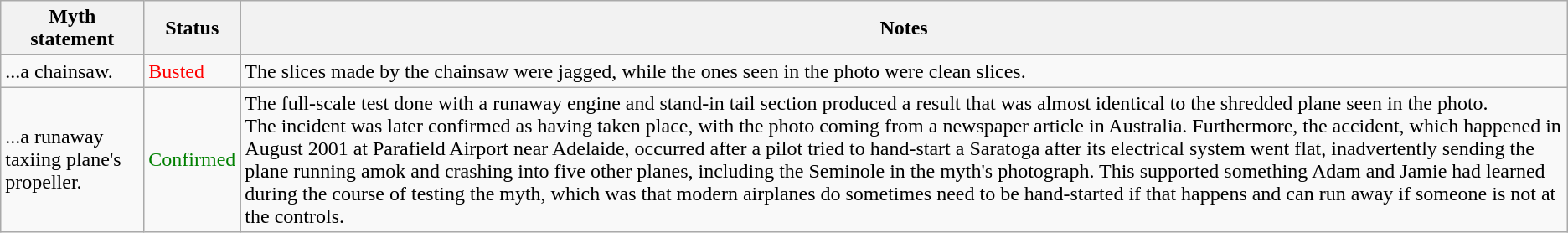<table class="wikitable plainrowheaders">
<tr>
<th>Myth statement</th>
<th>Status</th>
<th>Notes</th>
</tr>
<tr>
<td>...a chainsaw.</td>
<td style="color:red">Busted</td>
<td>The slices made by the chainsaw were jagged, while the ones seen in the photo were clean slices.</td>
</tr>
<tr>
<td>...a runaway taxiing plane's propeller.</td>
<td style="color:green">Confirmed</td>
<td>The full-scale test done with a runaway engine and stand-in tail section produced a result that was almost identical to the shredded plane seen in the photo.<br>The incident was later confirmed as having taken place, with the photo coming from a newspaper article in Australia. Furthermore, the accident, which happened in August 2001 at Parafield Airport near Adelaide, occurred after a pilot tried to hand-start a Saratoga after its electrical system went flat, inadvertently sending the plane running amok and crashing into five other planes, including the Seminole in the myth's photograph. This supported something Adam and Jamie had learned during the course of testing the myth, which was that modern airplanes do sometimes need to be hand-started if that happens and can run away if someone is not at the controls.</td>
</tr>
</table>
